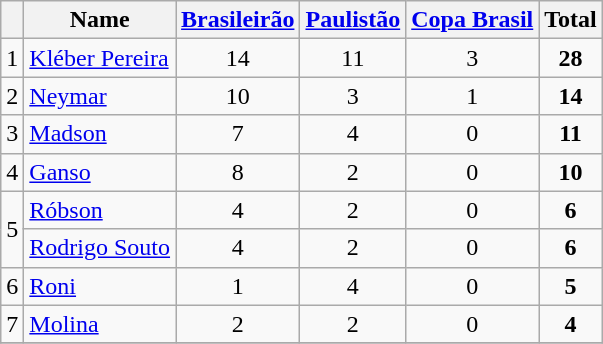<table class="wikitable " style="text-align:center;">
<tr>
<th></th>
<th>Name</th>
<th><a href='#'>Brasileirão</a></th>
<th><a href='#'>Paulistão</a></th>
<th><a href='#'>Copa Brasil</a></th>
<th>Total</th>
</tr>
<tr>
<td align=center>1</td>
<td align=left> <a href='#'>Kléber Pereira</a></td>
<td>14</td>
<td>11</td>
<td>3</td>
<td><strong>28</strong></td>
</tr>
<tr>
<td align=center>2</td>
<td align=left> <a href='#'>Neymar</a></td>
<td>10</td>
<td>3</td>
<td>1</td>
<td><strong>14</strong></td>
</tr>
<tr>
<td align=center>3</td>
<td align=left> <a href='#'>Madson</a></td>
<td>7</td>
<td>4</td>
<td>0</td>
<td><strong>11</strong></td>
</tr>
<tr>
<td align=center>4</td>
<td align=left> <a href='#'>Ganso</a></td>
<td>8</td>
<td>2</td>
<td>0</td>
<td><strong>10</strong></td>
</tr>
<tr>
<td align=center rowspan=2>5</td>
<td align=left> <a href='#'>Róbson</a></td>
<td>4</td>
<td>2</td>
<td>0</td>
<td><strong>6</strong></td>
</tr>
<tr>
<td align=left> <a href='#'>Rodrigo Souto</a></td>
<td>4</td>
<td>2</td>
<td>0</td>
<td><strong>6</strong></td>
</tr>
<tr>
<td align=center>6</td>
<td align=left> <a href='#'>Roni</a></td>
<td>1</td>
<td>4</td>
<td>0</td>
<td><strong>5</strong></td>
</tr>
<tr>
<td align=center>7</td>
<td align=left> <a href='#'>Molina</a></td>
<td>2</td>
<td>2</td>
<td>0</td>
<td><strong>4</strong></td>
</tr>
<tr>
</tr>
</table>
